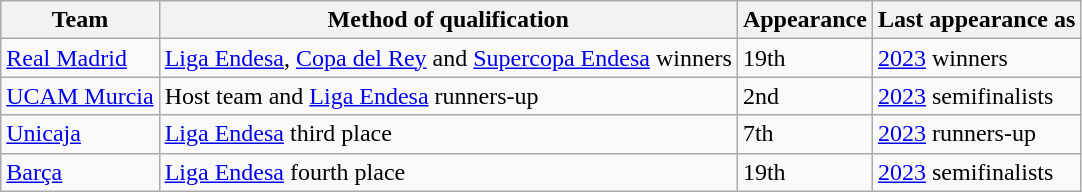<table class="wikitable">
<tr>
<th>Team</th>
<th>Method of qualification</th>
<th>Appearance</th>
<th>Last appearance as</th>
</tr>
<tr>
<td><a href='#'>Real Madrid</a></td>
<td><a href='#'>Liga Endesa</a>, <a href='#'>Copa del Rey</a> and <a href='#'>Supercopa Endesa</a> winners</td>
<td>19th</td>
<td><a href='#'>2023</a> winners</td>
</tr>
<tr>
<td><a href='#'>UCAM Murcia</a></td>
<td>Host team and <a href='#'>Liga Endesa</a> runners-up</td>
<td>2nd</td>
<td><a href='#'>2023</a> semifinalists</td>
</tr>
<tr>
<td><a href='#'>Unicaja</a></td>
<td><a href='#'>Liga Endesa</a> third place</td>
<td>7th</td>
<td><a href='#'>2023</a> runners-up</td>
</tr>
<tr>
<td><a href='#'>Barça</a></td>
<td><a href='#'>Liga Endesa</a> fourth place</td>
<td>19th</td>
<td><a href='#'>2023</a> semifinalists</td>
</tr>
</table>
